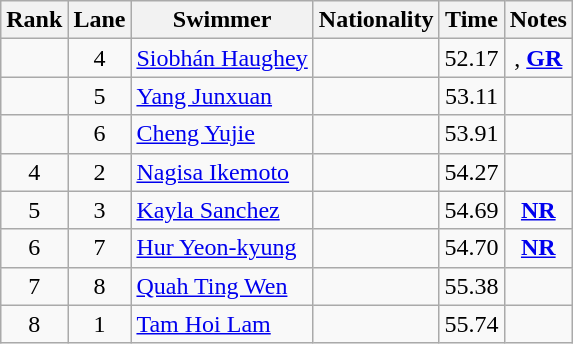<table class="wikitable sortable" style="text-align:center">
<tr>
<th>Rank</th>
<th>Lane</th>
<th>Swimmer</th>
<th>Nationality</th>
<th>Time</th>
<th>Notes</th>
</tr>
<tr>
<td></td>
<td>4</td>
<td align=left><a href='#'>Siobhán Haughey</a></td>
<td align=left></td>
<td>52.17</td>
<td>, <strong><a href='#'>GR</a></strong></td>
</tr>
<tr>
<td></td>
<td>5</td>
<td align=left><a href='#'>Yang Junxuan</a></td>
<td align=left></td>
<td>53.11</td>
<td></td>
</tr>
<tr>
<td></td>
<td>6</td>
<td align=left><a href='#'>Cheng Yujie</a></td>
<td align=left></td>
<td>53.91</td>
<td></td>
</tr>
<tr>
<td>4</td>
<td>2</td>
<td align=left><a href='#'>Nagisa Ikemoto</a></td>
<td align=left></td>
<td>54.27</td>
<td></td>
</tr>
<tr>
<td>5</td>
<td>3</td>
<td align=left><a href='#'>Kayla Sanchez</a></td>
<td align=left></td>
<td>54.69</td>
<td><strong><a href='#'>NR</a></strong></td>
</tr>
<tr>
<td>6</td>
<td>7</td>
<td align=left><a href='#'>Hur Yeon-kyung</a></td>
<td align=left></td>
<td>54.70</td>
<td><strong><a href='#'>NR</a></strong></td>
</tr>
<tr>
<td>7</td>
<td>8</td>
<td align=left><a href='#'>Quah Ting Wen</a></td>
<td align=left></td>
<td>55.38</td>
<td></td>
</tr>
<tr>
<td>8</td>
<td>1</td>
<td align=left><a href='#'>Tam Hoi Lam</a></td>
<td align=left></td>
<td>55.74</td>
<td></td>
</tr>
</table>
